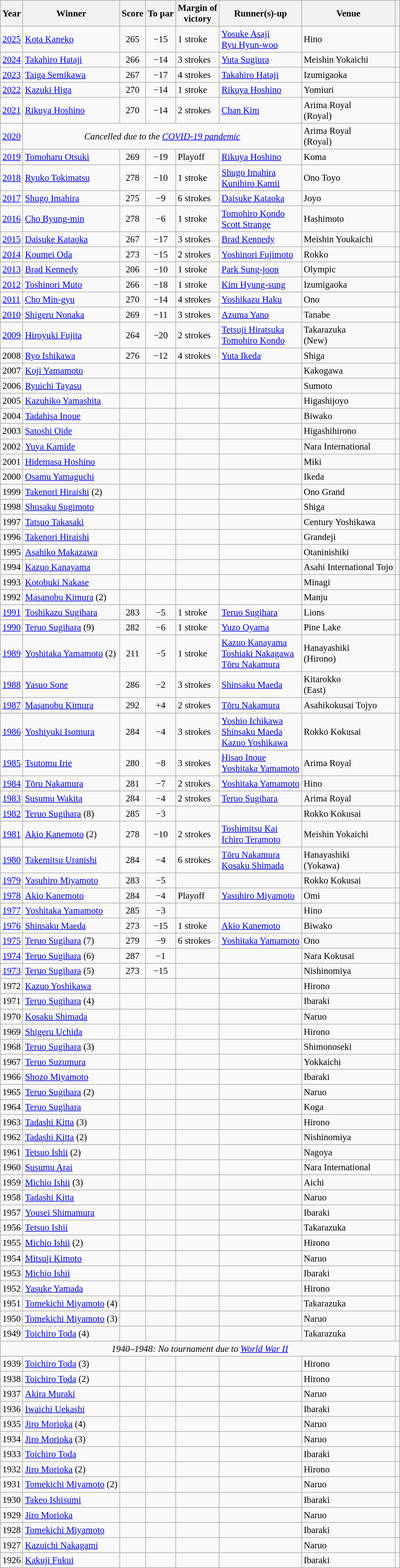<table class=wikitable style="font-size:95%">
<tr>
<th>Year</th>
<th>Winner</th>
<th>Score</th>
<th>To par</th>
<th>Margin of<br>victory</th>
<th>Runner(s)-up</th>
<th>Venue</th>
<th></th>
</tr>
<tr>
<td><a href='#'>2025</a></td>
<td> <a href='#'>Kota Kaneko</a></td>
<td align=center>265</td>
<td align=center>−15</td>
<td>1 stroke</td>
<td> <a href='#'>Yosuke Asaji</a><br> <a href='#'>Ryu Hyun-woo</a></td>
<td>Hino</td>
<td></td>
</tr>
<tr>
<td><a href='#'>2024</a></td>
<td> <a href='#'>Takahiro Hataji</a></td>
<td align=center>266</td>
<td align=center>−14</td>
<td>3 strokes</td>
<td> <a href='#'>Yuta Sugiura</a></td>
<td>Meishin Yokaichi</td>
<td></td>
</tr>
<tr>
<td><a href='#'>2023</a></td>
<td> <a href='#'>Taiga Semikawa</a></td>
<td align=center>267</td>
<td align=center>−17</td>
<td>4 strokes</td>
<td> <a href='#'>Takahiro Hataji</a></td>
<td>Izumigaoka</td>
<td></td>
</tr>
<tr>
<td><a href='#'>2022</a></td>
<td> <a href='#'>Kazuki Higa</a></td>
<td align=center>270</td>
<td align=center>−14</td>
<td>1 stroke</td>
<td> <a href='#'>Rikuya Hoshino</a></td>
<td>Yomiuri</td>
<td></td>
</tr>
<tr>
<td><a href='#'>2021</a></td>
<td> <a href='#'>Rikuya Hoshino</a></td>
<td align=center>270</td>
<td align=center>−14</td>
<td>2 strokes</td>
<td> <a href='#'>Chan Kim</a></td>
<td>Arima Royal<br>(Royal)</td>
<td></td>
</tr>
<tr>
<td><a href='#'>2020</a></td>
<td colspan=5 align=center><em>Cancelled due to the <a href='#'>COVID-19 pandemic</a></em></td>
<td>Arima Royal<br>(Royal)</td>
<td></td>
</tr>
<tr>
<td><a href='#'>2019</a></td>
<td> <a href='#'>Tomoharu Otsuki</a></td>
<td align=center>269</td>
<td align=center>−19</td>
<td>Playoff</td>
<td> <a href='#'>Rikuya Hoshino</a></td>
<td>Koma</td>
<td></td>
</tr>
<tr>
<td><a href='#'>2018</a></td>
<td> <a href='#'>Ryuko Tokimatsu</a></td>
<td align=center>278</td>
<td align=center>−10</td>
<td>1 stroke</td>
<td> <a href='#'>Shugo Imahira</a><br> <a href='#'>Kunihiro Kamii</a></td>
<td>Ono Toyo</td>
<td></td>
</tr>
<tr>
<td><a href='#'>2017</a></td>
<td> <a href='#'>Shugo Imahira</a></td>
<td align=center>275</td>
<td align=center>−9</td>
<td>6 strokes</td>
<td> <a href='#'>Daisuke Kataoka</a></td>
<td>Joyo</td>
<td></td>
</tr>
<tr>
<td><a href='#'>2016</a></td>
<td> <a href='#'>Cho Byung-min</a></td>
<td align=center>278</td>
<td align=center>−6</td>
<td>1 stroke</td>
<td> <a href='#'>Tomohiro Kondo</a><br> <a href='#'>Scott Strange</a></td>
<td>Hashimoto</td>
<td></td>
</tr>
<tr>
<td><a href='#'>2015</a></td>
<td> <a href='#'>Daisuke Kataoka</a></td>
<td align=center>267</td>
<td align=center>−17</td>
<td>3 strokes</td>
<td> <a href='#'>Brad Kennedy</a></td>
<td>Meishin Youkaichi</td>
<td></td>
</tr>
<tr>
<td><a href='#'>2014</a></td>
<td> <a href='#'>Koumei Oda</a></td>
<td align=center>273</td>
<td align=center>−15</td>
<td>2 strokes</td>
<td> <a href='#'>Yoshinori Fujimoto</a></td>
<td>Rokko</td>
<td></td>
</tr>
<tr>
<td><a href='#'>2013</a></td>
<td> <a href='#'>Brad Kennedy</a></td>
<td align=center>206</td>
<td align=center>−10</td>
<td>1 stroke</td>
<td> <a href='#'>Park Sung-joon</a></td>
<td>Olympic</td>
<td></td>
</tr>
<tr>
<td><a href='#'>2012</a></td>
<td> <a href='#'>Toshinori Muto</a></td>
<td align=center>266</td>
<td align=center>−18</td>
<td>1 stroke</td>
<td> <a href='#'>Kim Hyung-sung</a></td>
<td>Izumigaoka</td>
<td></td>
</tr>
<tr>
<td><a href='#'>2011</a></td>
<td> <a href='#'>Cho Min-gyu</a></td>
<td align=center>270</td>
<td align=center>−14</td>
<td>4 strokes</td>
<td> <a href='#'>Yoshikazu Haku</a></td>
<td>Ono</td>
<td></td>
</tr>
<tr>
<td><a href='#'>2010</a></td>
<td> <a href='#'>Shigeru Nonaka</a></td>
<td align=center>269</td>
<td align=center>−11</td>
<td>3 strokes</td>
<td> <a href='#'>Azuma Yano</a></td>
<td>Tanabe</td>
<td></td>
</tr>
<tr>
<td><a href='#'>2009</a></td>
<td> <a href='#'>Hiroyuki Fujita</a></td>
<td align=center>264</td>
<td align=center>−20</td>
<td>2 strokes</td>
<td> <a href='#'>Tetsuji Hiratsuka</a><br> <a href='#'>Tomohiro Kondo</a></td>
<td>Takarazuka<br>(New)</td>
<td></td>
</tr>
<tr>
<td>2008</td>
<td> <a href='#'>Ryo Ishikawa</a></td>
<td align=center>276</td>
<td align=center>−12</td>
<td>4 strokes</td>
<td> <a href='#'>Yuta Ikeda</a></td>
<td>Shiga</td>
<td></td>
</tr>
<tr>
<td>2007</td>
<td> <a href='#'>Koji Yamamoto</a></td>
<td align=center></td>
<td align=center></td>
<td></td>
<td></td>
<td>Kakogawa</td>
<td></td>
</tr>
<tr>
<td>2006</td>
<td> <a href='#'>Ryuichi Tayasu</a></td>
<td align=center></td>
<td align=center></td>
<td></td>
<td></td>
<td>Sumoto</td>
<td></td>
</tr>
<tr>
<td>2005</td>
<td> <a href='#'>Kazuhiko Yamashita</a></td>
<td align=center></td>
<td align=center></td>
<td></td>
<td></td>
<td>Higashijoyo</td>
<td></td>
</tr>
<tr>
<td>2004</td>
<td> <a href='#'>Tadahisa Inoue</a></td>
<td align=center></td>
<td align=center></td>
<td></td>
<td></td>
<td>Biwako</td>
<td></td>
</tr>
<tr>
<td>2003</td>
<td> <a href='#'>Satoshi Oide</a></td>
<td align=center></td>
<td align=center></td>
<td></td>
<td></td>
<td>Higashihirono</td>
<td></td>
</tr>
<tr>
<td>2002</td>
<td> <a href='#'>Yuya Kamide</a></td>
<td align=center></td>
<td align=center></td>
<td></td>
<td></td>
<td>Nara International</td>
<td></td>
</tr>
<tr>
<td>2001</td>
<td> <a href='#'>Hidemasa Hoshino</a></td>
<td align=center></td>
<td align=center></td>
<td></td>
<td></td>
<td>Miki</td>
<td></td>
</tr>
<tr>
<td>2000</td>
<td> <a href='#'>Osamu Yamaguchi</a></td>
<td align=center></td>
<td align=center></td>
<td></td>
<td></td>
<td>Ikeda</td>
<td></td>
</tr>
<tr>
<td>1999</td>
<td> <a href='#'>Takenori Hiraishi</a> (2)</td>
<td align=center></td>
<td align=center></td>
<td></td>
<td></td>
<td>Ono Grand</td>
<td></td>
</tr>
<tr>
<td>1998</td>
<td> <a href='#'>Shusaku Sugimoto</a></td>
<td align=center></td>
<td align=center></td>
<td></td>
<td></td>
<td>Shiga</td>
<td></td>
</tr>
<tr>
<td>1997</td>
<td> <a href='#'>Tatsuo Takasaki</a></td>
<td align=center></td>
<td align=center></td>
<td></td>
<td></td>
<td>Century Yoshikawa</td>
<td></td>
</tr>
<tr>
<td>1996</td>
<td> <a href='#'>Takenori Hiraishi</a></td>
<td align=center></td>
<td align=center></td>
<td></td>
<td></td>
<td>Grandeji</td>
<td></td>
</tr>
<tr>
<td>1995</td>
<td> <a href='#'>Asahiko Makazawa</a></td>
<td align=center></td>
<td align=center></td>
<td></td>
<td></td>
<td>Otaninishiki</td>
<td></td>
</tr>
<tr>
<td>1994</td>
<td> <a href='#'>Kazuo Kanayama</a></td>
<td align=center></td>
<td align=center></td>
<td></td>
<td></td>
<td>Asahi International Tojo</td>
<td></td>
</tr>
<tr>
<td>1993</td>
<td> <a href='#'>Kotobuki Nakase</a></td>
<td align=center></td>
<td align=center></td>
<td></td>
<td></td>
<td>Minagi</td>
<td></td>
</tr>
<tr>
<td>1992</td>
<td> <a href='#'>Masanobu Kimura</a> (2)</td>
<td align=center></td>
<td align=center></td>
<td></td>
<td></td>
<td>Manju</td>
<td></td>
</tr>
<tr>
<td><a href='#'>1991</a></td>
<td> <a href='#'>Toshikazu Sugihara</a></td>
<td align=center>283</td>
<td align=center>−5</td>
<td>1 stroke</td>
<td> <a href='#'>Teruo Sugihara</a></td>
<td>Lions</td>
<td></td>
</tr>
<tr>
<td><a href='#'>1990</a></td>
<td> <a href='#'>Teruo Sugihara</a> (9)</td>
<td align=center>282</td>
<td align=center>−6</td>
<td>1 stroke</td>
<td> <a href='#'>Yuzo Oyama</a></td>
<td>Pine Lake</td>
<td></td>
</tr>
<tr>
<td><a href='#'>1989</a></td>
<td> <a href='#'>Yoshitaka Yamamoto</a> (2)</td>
<td align=center>211</td>
<td align=center>−5</td>
<td>1 stroke</td>
<td> <a href='#'>Kazuo Kanayama</a><br> <a href='#'>Toshiaki Nakagawa</a><br> <a href='#'>Tōru Nakamura</a></td>
<td>Hanayashiki<br>(Hirono)</td>
<td></td>
</tr>
<tr>
<td><a href='#'>1988</a></td>
<td> <a href='#'>Yasuo Sone</a></td>
<td align=center>286</td>
<td align=center>−2</td>
<td>3 strokes</td>
<td> <a href='#'>Shinsaku Maeda</a></td>
<td>Kitarokko<br>(East)</td>
<td></td>
</tr>
<tr>
<td><a href='#'>1987</a></td>
<td> <a href='#'>Masanobu Kimura</a></td>
<td align=center>292</td>
<td align=center>+4</td>
<td>2 strokes</td>
<td> <a href='#'>Tōru Nakamura</a></td>
<td>Asahikokusai Tojyo</td>
<td></td>
</tr>
<tr>
<td><a href='#'>1986</a></td>
<td> <a href='#'>Yoshiyuki Isomura</a></td>
<td align=center>284</td>
<td align=center>−4</td>
<td>3 strokes</td>
<td> <a href='#'>Yoshio Ichikawa</a><br> <a href='#'>Shinsaku Maeda</a><br> <a href='#'>Kazuo Yoshikawa</a></td>
<td>Rokko Kokusai</td>
<td></td>
</tr>
<tr>
<td><a href='#'>1985</a></td>
<td> <a href='#'>Tsutomu Irie</a></td>
<td align=center>280</td>
<td align=center>−8</td>
<td>3 strokes</td>
<td> <a href='#'>Hisao Inoue</a><br> <a href='#'>Yoshitaka Yamamoto</a></td>
<td>Arima Royal</td>
<td></td>
</tr>
<tr>
<td><a href='#'>1984</a></td>
<td> <a href='#'>Tōru Nakamura</a></td>
<td align=center>281</td>
<td align=center>−7</td>
<td>2 strokes</td>
<td> <a href='#'>Yoshitaka Yamamoto</a></td>
<td>Hino</td>
<td></td>
</tr>
<tr>
<td><a href='#'>1983</a></td>
<td> <a href='#'>Susumu Wakita</a></td>
<td align=center>284</td>
<td align=center>−4</td>
<td>2 strokes</td>
<td> <a href='#'>Teruo Sugihara</a></td>
<td>Arima Royal</td>
<td></td>
</tr>
<tr>
<td><a href='#'>1982</a></td>
<td> <a href='#'>Teruo Sugihara</a> (8)</td>
<td align=center>285</td>
<td align=center>−3</td>
<td></td>
<td></td>
<td>Rokko Kokusai</td>
<td></td>
</tr>
<tr>
<td><a href='#'>1981</a></td>
<td> <a href='#'>Akio Kanemoto</a> (2)</td>
<td align=center>278</td>
<td align=center>−10</td>
<td>2 strokes</td>
<td> <a href='#'>Toshimitsu Kai</a><br> <a href='#'>Ichiro Teramoto</a></td>
<td>Meishin Yokaichi</td>
<td></td>
</tr>
<tr>
<td><a href='#'>1980</a></td>
<td> <a href='#'>Takemitsu Uranishi</a></td>
<td align=center>284</td>
<td align=center>−4</td>
<td>6 strokes</td>
<td> <a href='#'>Tōru Nakamura</a><br> <a href='#'>Kosaku Shimada</a></td>
<td>Hanayashiki<br>(Yokawa)</td>
<td></td>
</tr>
<tr>
<td><a href='#'>1979</a></td>
<td> <a href='#'>Yasuhiro Miyamoto</a></td>
<td align=center>283</td>
<td align=center>−5</td>
<td></td>
<td></td>
<td>Rokko Kokusai</td>
<td></td>
</tr>
<tr>
<td><a href='#'>1978</a></td>
<td> <a href='#'>Akio Kanemoto</a></td>
<td align=center>284</td>
<td align=center>−4</td>
<td>Playoff</td>
<td> <a href='#'>Yasuhiro Miyamoto</a></td>
<td>Omi</td>
<td></td>
</tr>
<tr>
<td><a href='#'>1977</a></td>
<td> <a href='#'>Yoshitaka Yamamoto</a></td>
<td align=center>285</td>
<td align=center>−3</td>
<td></td>
<td></td>
<td>Hino</td>
<td></td>
</tr>
<tr>
<td><a href='#'>1976</a></td>
<td> <a href='#'>Shinsaku Maeda</a></td>
<td align=center>273</td>
<td align=center>−15</td>
<td>1 stroke</td>
<td> <a href='#'>Akio Kanemoto</a></td>
<td>Biwako</td>
<td></td>
</tr>
<tr>
<td><a href='#'>1975</a></td>
<td> <a href='#'>Teruo Sugihara</a> (7)</td>
<td align=center>279</td>
<td align=center>−9</td>
<td>6 strokes</td>
<td> <a href='#'>Yoshitaka Yamamoto</a></td>
<td>Ono</td>
<td></td>
</tr>
<tr>
<td><a href='#'>1974</a></td>
<td> <a href='#'>Teruo Sugihara</a> (6)</td>
<td align=center>287</td>
<td align=center>−1</td>
<td></td>
<td></td>
<td>Nara Kokusai</td>
<td></td>
</tr>
<tr>
<td><a href='#'>1973</a></td>
<td> <a href='#'>Teruo Sugihara</a> (5)</td>
<td align=center>273</td>
<td align=center>−15</td>
<td></td>
<td></td>
<td>Nishinomiya</td>
<td></td>
</tr>
<tr>
<td>1972</td>
<td> <a href='#'>Kazuo Yoshikawa</a></td>
<td align=center></td>
<td align=center></td>
<td></td>
<td></td>
<td>Hirono</td>
<td></td>
</tr>
<tr>
<td>1971</td>
<td> <a href='#'>Teruo Sugihara</a> (4)</td>
<td align=center></td>
<td align=center></td>
<td></td>
<td></td>
<td>Ibaraki</td>
<td></td>
</tr>
<tr>
<td>1970</td>
<td> <a href='#'>Kosaku Shimada</a></td>
<td align=center></td>
<td align=center></td>
<td></td>
<td></td>
<td>Naruo</td>
<td></td>
</tr>
<tr>
<td>1969</td>
<td> <a href='#'>Shigeru Uchida</a></td>
<td align=center></td>
<td align=center></td>
<td></td>
<td></td>
<td>Hirono</td>
<td></td>
</tr>
<tr>
<td>1968</td>
<td> <a href='#'>Teruo Sugihara</a> (3)</td>
<td align=center></td>
<td align=center></td>
<td></td>
<td></td>
<td>Shimonoseki</td>
<td></td>
</tr>
<tr>
<td>1967</td>
<td> <a href='#'>Teruo Suzumura</a></td>
<td align=center></td>
<td align=center></td>
<td></td>
<td></td>
<td>Yokkaichi</td>
<td></td>
</tr>
<tr>
<td>1966</td>
<td> <a href='#'>Shozo Miyamoto</a></td>
<td align=center></td>
<td align=center></td>
<td></td>
<td></td>
<td>Ibaraki</td>
<td></td>
</tr>
<tr>
<td>1965</td>
<td> <a href='#'>Teruo Sugihara</a> (2)</td>
<td align=center></td>
<td align=center></td>
<td></td>
<td></td>
<td>Naruo</td>
<td></td>
</tr>
<tr>
<td>1964</td>
<td> <a href='#'>Teruo Sugihara</a></td>
<td align=center></td>
<td align=center></td>
<td></td>
<td></td>
<td>Koga</td>
<td></td>
</tr>
<tr>
<td>1963</td>
<td> <a href='#'>Tadashi Kitta</a> (3)</td>
<td align=center></td>
<td align=center></td>
<td></td>
<td></td>
<td>Hirono</td>
<td></td>
</tr>
<tr>
<td>1962</td>
<td> <a href='#'>Tadashi Kitta</a> (2)</td>
<td align=center></td>
<td align=center></td>
<td></td>
<td></td>
<td>Nishinomiya</td>
<td></td>
</tr>
<tr>
<td>1961</td>
<td> <a href='#'>Tetsuo Ishii</a> (2)</td>
<td align=center></td>
<td align=center></td>
<td></td>
<td></td>
<td>Nagoya</td>
<td></td>
</tr>
<tr>
<td>1960</td>
<td> <a href='#'>Susumu Arai</a></td>
<td align=center></td>
<td align=center></td>
<td></td>
<td></td>
<td>Nara International</td>
<td></td>
</tr>
<tr>
<td>1959</td>
<td> <a href='#'>Michio Ishii</a> (3)</td>
<td align=center></td>
<td align=center></td>
<td></td>
<td></td>
<td>Aichi</td>
<td></td>
</tr>
<tr>
<td>1958</td>
<td> <a href='#'>Tadashi Kitta</a></td>
<td align=center></td>
<td align=center></td>
<td></td>
<td></td>
<td>Naruo</td>
<td></td>
</tr>
<tr>
<td>1957</td>
<td> <a href='#'>Yousei Shimamura</a></td>
<td align=center></td>
<td align=center></td>
<td></td>
<td></td>
<td>Ibaraki</td>
<td></td>
</tr>
<tr>
<td>1956</td>
<td> <a href='#'>Tetsuo Ishii</a></td>
<td align=center></td>
<td align=center></td>
<td></td>
<td></td>
<td>Takarazuka</td>
<td></td>
</tr>
<tr>
<td>1955</td>
<td> <a href='#'>Michio Ishii</a> (2)</td>
<td align=center></td>
<td align=center></td>
<td></td>
<td></td>
<td>Hirono</td>
<td></td>
</tr>
<tr>
<td>1954</td>
<td> <a href='#'>Mitsuji Kimoto</a></td>
<td align=center></td>
<td align=center></td>
<td></td>
<td></td>
<td>Naruo</td>
<td></td>
</tr>
<tr>
<td>1953</td>
<td> <a href='#'>Michio Ishii</a></td>
<td align=center></td>
<td align=center></td>
<td></td>
<td></td>
<td>Ibaraki</td>
<td></td>
</tr>
<tr>
<td>1952</td>
<td> <a href='#'>Yasuke Yamada</a></td>
<td align=center></td>
<td align=center></td>
<td></td>
<td></td>
<td>Hirono</td>
<td></td>
</tr>
<tr>
<td>1951</td>
<td> <a href='#'>Tomekichi Miyamoto</a> (4)</td>
<td align=center></td>
<td align=center></td>
<td></td>
<td></td>
<td>Takarazuka</td>
<td></td>
</tr>
<tr>
<td>1950</td>
<td> <a href='#'>Tomekichi Miyamoto</a> (3)</td>
<td align=center></td>
<td align=center></td>
<td></td>
<td></td>
<td>Naruo</td>
<td></td>
</tr>
<tr>
<td>1949</td>
<td> <a href='#'>Toichiro Toda</a> (4)</td>
<td align=center></td>
<td align=center></td>
<td></td>
<td></td>
<td>Takarazuka</td>
<td></td>
</tr>
<tr>
<td colspan="8" align="center"><em>1940–1948: No tournament due to <a href='#'>World War II</a></em></td>
</tr>
<tr>
<td>1939</td>
<td> <a href='#'>Toichiro Toda</a> (3)</td>
<td align=center></td>
<td align=center></td>
<td></td>
<td></td>
<td>Hirono</td>
<td></td>
</tr>
<tr>
<td>1938</td>
<td> <a href='#'>Toichiro Toda</a> (2)</td>
<td align=center></td>
<td align=center></td>
<td></td>
<td></td>
<td>Hirono</td>
<td></td>
</tr>
<tr>
<td>1937</td>
<td> <a href='#'>Akira Muraki</a></td>
<td align=center></td>
<td align=center></td>
<td></td>
<td></td>
<td>Naruo</td>
<td></td>
</tr>
<tr>
<td>1936</td>
<td> <a href='#'>Iwaichi Uekashi</a></td>
<td align=center></td>
<td align=center></td>
<td></td>
<td></td>
<td>Ibaraki</td>
<td></td>
</tr>
<tr>
<td>1935</td>
<td> <a href='#'>Jiro Morioka</a> (4)</td>
<td align=center></td>
<td align=center></td>
<td></td>
<td></td>
<td>Naruo</td>
<td></td>
</tr>
<tr>
<td>1934</td>
<td> <a href='#'>Jiro Morioka</a> (3)</td>
<td align=center></td>
<td align=center></td>
<td></td>
<td></td>
<td>Naruo</td>
<td></td>
</tr>
<tr>
<td>1933</td>
<td> <a href='#'>Toichiro Toda</a></td>
<td align=center></td>
<td align=center></td>
<td></td>
<td></td>
<td>Ibaraki</td>
<td></td>
</tr>
<tr>
<td>1932</td>
<td> <a href='#'>Jiro Morioka</a> (2)</td>
<td align=center></td>
<td align=center></td>
<td></td>
<td></td>
<td>Hirono</td>
<td></td>
</tr>
<tr>
<td>1931</td>
<td> <a href='#'>Tomekichi Miyamoto</a> (2)</td>
<td align=center></td>
<td align=center></td>
<td></td>
<td></td>
<td>Naruo</td>
<td></td>
</tr>
<tr>
<td>1930</td>
<td> <a href='#'>Takeo Ishisumi</a></td>
<td align=center></td>
<td align=center></td>
<td></td>
<td></td>
<td>Ibaraki</td>
<td></td>
</tr>
<tr>
<td>1929</td>
<td> <a href='#'>Jiro Morioka</a></td>
<td align=center></td>
<td align=center></td>
<td></td>
<td></td>
<td>Naruo</td>
<td></td>
</tr>
<tr>
<td>1928</td>
<td> <a href='#'>Tomekichi Miyamoto</a></td>
<td align=center></td>
<td align=center></td>
<td></td>
<td></td>
<td>Ibaraki</td>
<td></td>
</tr>
<tr>
<td>1927</td>
<td> <a href='#'>Kazuichi Nakagami</a></td>
<td align=center></td>
<td align=center></td>
<td></td>
<td></td>
<td>Naruo</td>
<td></td>
</tr>
<tr>
<td>1926</td>
<td> <a href='#'>Kakuji Fukui</a></td>
<td align=center></td>
<td align=center></td>
<td></td>
<td></td>
<td>Ibaraki</td>
<td></td>
</tr>
</table>
